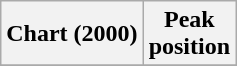<table class="wikitable sortable plainrowheaders">
<tr>
<th>Chart (2000)</th>
<th>Peak<br>position</th>
</tr>
<tr>
</tr>
</table>
